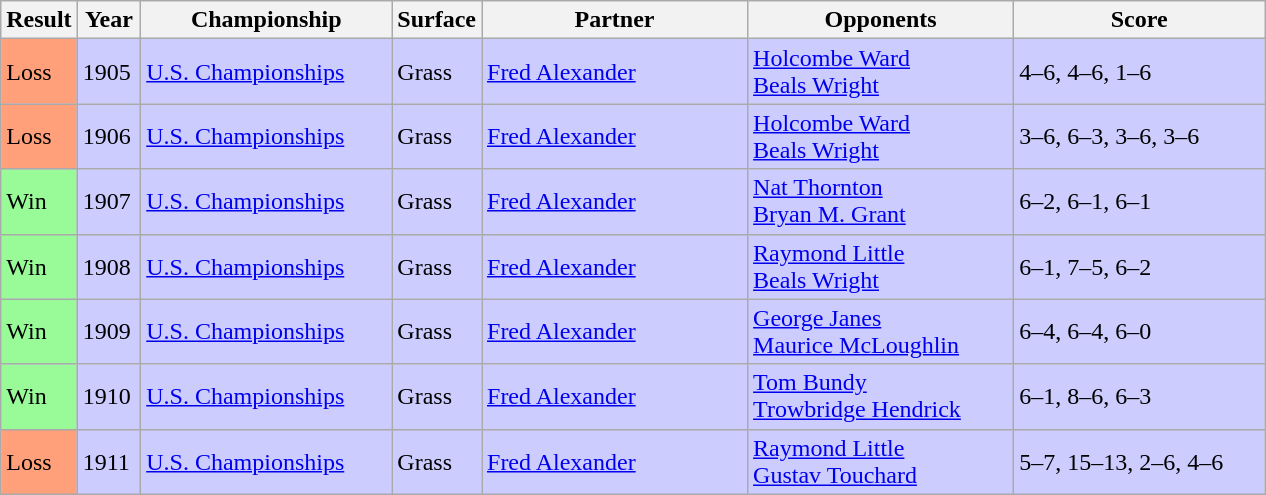<table class="sortable wikitable">
<tr>
<th style="width:40px">Result</th>
<th style="width:35px">Year</th>
<th style="width:160px">Championship</th>
<th style="width:50px">Surface</th>
<th style="width:170px">Partner</th>
<th style="width:170px">Opponents</th>
<th style="width:160px" class="unsortable">Score</th>
</tr>
<tr style="background:#ccf;">
<td style="background:#ffa07a;">Loss</td>
<td>1905</td>
<td><a href='#'>U.S. Championships</a></td>
<td>Grass</td>
<td> <a href='#'>Fred Alexander</a></td>
<td> <a href='#'>Holcombe Ward</a> <br>  <a href='#'>Beals Wright</a></td>
<td>4–6, 4–6, 1–6</td>
</tr>
<tr style="background:#ccf;">
<td style="background:#ffa07a;">Loss</td>
<td>1906</td>
<td><a href='#'>U.S. Championships</a></td>
<td>Grass</td>
<td> <a href='#'>Fred Alexander</a></td>
<td> <a href='#'>Holcombe Ward</a> <br>  <a href='#'>Beals Wright</a></td>
<td>3–6, 6–3, 3–6, 3–6</td>
</tr>
<tr style="background:#ccf;">
<td style="background:#98fb98;">Win</td>
<td>1907</td>
<td><a href='#'>U.S. Championships</a></td>
<td>Grass</td>
<td> <a href='#'>Fred Alexander</a></td>
<td> <a href='#'>Nat Thornton</a> <br>  <a href='#'>Bryan M. Grant</a></td>
<td>6–2, 6–1, 6–1</td>
</tr>
<tr style="background:#ccf;">
<td style="background:#98fb98;">Win</td>
<td>1908</td>
<td><a href='#'>U.S. Championships</a></td>
<td>Grass</td>
<td> <a href='#'>Fred Alexander</a></td>
<td> <a href='#'>Raymond Little</a> <br>  <a href='#'>Beals Wright</a></td>
<td>6–1, 7–5, 6–2</td>
</tr>
<tr style="background:#ccf;">
<td style="background:#98fb98;">Win</td>
<td>1909</td>
<td><a href='#'>U.S. Championships</a></td>
<td>Grass</td>
<td> <a href='#'>Fred Alexander</a></td>
<td> <a href='#'>George Janes</a> <br>  <a href='#'>Maurice McLoughlin</a></td>
<td>6–4, 6–4, 6–0</td>
</tr>
<tr style="background:#ccf;">
<td style="background:#98fb98;">Win</td>
<td>1910</td>
<td><a href='#'>U.S. Championships</a></td>
<td>Grass</td>
<td> <a href='#'>Fred Alexander</a></td>
<td> <a href='#'>Tom Bundy</a> <br>  <a href='#'>Trowbridge Hendrick</a></td>
<td>6–1, 8–6, 6–3</td>
</tr>
<tr style="background:#ccf;">
<td style="background:#ffa07a;">Loss</td>
<td>1911</td>
<td><a href='#'>U.S. Championships</a></td>
<td>Grass</td>
<td> <a href='#'>Fred Alexander</a></td>
<td> <a href='#'>Raymond Little</a> <br>  <a href='#'>Gustav Touchard</a></td>
<td>5–7, 15–13, 2–6, 4–6</td>
</tr>
</table>
